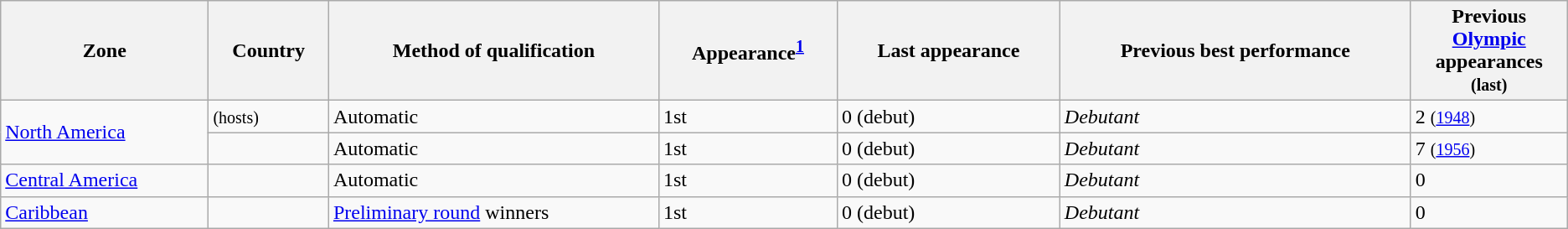<table class="wikitable sortable">
<tr>
<th>Zone</th>
<th>Country</th>
<th>Method of qualification</th>
<th>Appearance<sup><strong><a href='#'>1</a></strong></sup></th>
<th>Last appearance</th>
<th>Previous best performance</th>
<th width=10%>Previous <a href='#'>Olympic</a> appearances<br><small>(last)</small></th>
</tr>
<tr>
<td rowspan=2><a href='#'>North America</a></td>
<td> <small>(hosts)</small></td>
<td>Automatic</td>
<td>1st</td>
<td>0 (debut)</td>
<td><em>Debutant</em></td>
<td>2 <small>(<a href='#'>1948</a>)</small></td>
</tr>
<tr>
<td></td>
<td>Automatic</td>
<td>1st</td>
<td>0 (debut)</td>
<td><em>Debutant</em></td>
<td>7 <small>(<a href='#'>1956</a>)</small></td>
</tr>
<tr>
<td><a href='#'>Central America</a></td>
<td></td>
<td>Automatic</td>
<td>1st</td>
<td>0 (debut)</td>
<td><em>Debutant</em></td>
<td>0</td>
</tr>
<tr>
<td><a href='#'>Caribbean</a></td>
<td></td>
<td><a href='#'>Preliminary round</a> winners</td>
<td>1st</td>
<td>0 (debut)</td>
<td><em>Debutant</em></td>
<td>0</td>
</tr>
</table>
